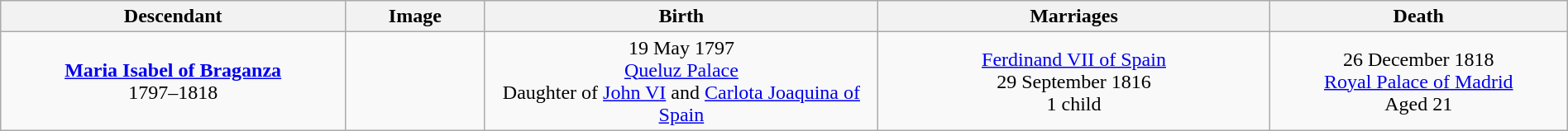<table style="text-align:center; width:100%" class="wikitable">
<tr>
<th width=22%>Descendant</th>
<th width=105px>Image</th>
<th>Birth</th>
<th width=25%>Marriages</th>
<th width=19%>Death</th>
</tr>
<tr>
<td><strong><a href='#'>Maria Isabel of Braganza</a></strong><br>1797–1818</td>
<td></td>
<td>19 May 1797<br><a href='#'>Queluz Palace</a><br>Daughter of <a href='#'>John VI</a> and <a href='#'>Carlota Joaquina of Spain</a></td>
<td><a href='#'>Ferdinand VII of Spain</a><br>29 September 1816<br>1 child</td>
<td>26 December 1818<br><a href='#'>Royal Palace of Madrid</a><br>Aged 21</td>
</tr>
</table>
